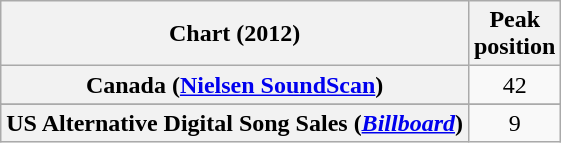<table class="wikitable plainrowheaders">
<tr>
<th scope="col">Chart (2012)</th>
<th scope="col">Peak<br>position</th>
</tr>
<tr>
<th scope="row">Canada (<a href='#'>Nielsen SoundScan</a>)</th>
<td style="text-align:center;">42</td>
</tr>
<tr>
</tr>
<tr>
</tr>
<tr>
<th scope="row">US Alternative Digital Song Sales (<a href='#'><em>Billboard</em></a>)</th>
<td style="text-align:center;">9</td>
</tr>
</table>
